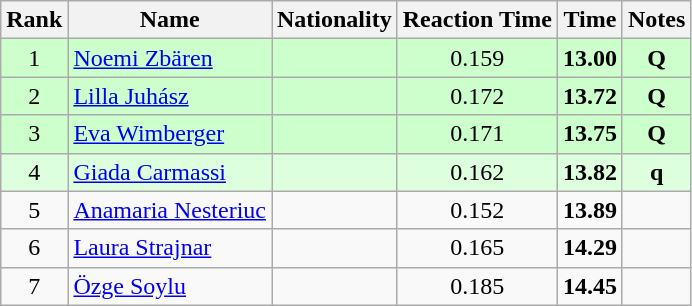<table class="wikitable sortable" style="text-align:center">
<tr>
<th>Rank</th>
<th>Name</th>
<th>Nationality</th>
<th>Reaction Time</th>
<th>Time</th>
<th>Notes</th>
</tr>
<tr bgcolor=ccffcc>
<td>1</td>
<td align=left><a href='#'>Noemi Zbären</a></td>
<td align=left></td>
<td>0.159</td>
<td><strong>13.00</strong></td>
<td><strong>Q</strong></td>
</tr>
<tr bgcolor=ccffcc>
<td>2</td>
<td align=left><a href='#'>Lilla Juhász</a></td>
<td align=left></td>
<td>0.172</td>
<td><strong>13.72</strong></td>
<td><strong>Q</strong></td>
</tr>
<tr bgcolor=ccffcc>
<td>3</td>
<td align=left><a href='#'>Eva Wimberger</a></td>
<td align=left></td>
<td>0.171</td>
<td><strong>13.75</strong></td>
<td><strong>Q</strong></td>
</tr>
<tr bgcolor=ddffdd>
<td>4</td>
<td align=left><a href='#'>Giada Carmassi</a></td>
<td align=left></td>
<td>0.162</td>
<td><strong>13.82</strong></td>
<td><strong>q</strong></td>
</tr>
<tr>
<td>5</td>
<td align=left><a href='#'>Anamaria Nesteriuc</a></td>
<td align=left></td>
<td>0.152</td>
<td><strong>13.89</strong></td>
<td></td>
</tr>
<tr>
<td>6</td>
<td align=left><a href='#'>Laura Strajnar</a></td>
<td align=left></td>
<td>0.165</td>
<td><strong>14.29</strong></td>
<td></td>
</tr>
<tr>
<td>7</td>
<td align=left><a href='#'>Özge Soylu</a></td>
<td align=left></td>
<td>0.185</td>
<td><strong>14.45</strong></td>
<td></td>
</tr>
</table>
